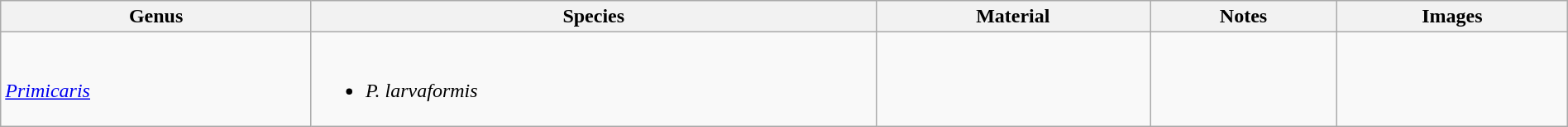<table class="wikitable" style="margin:auto;width:100%;">
<tr>
<th>Genus</th>
<th>Species</th>
<th>Material</th>
<th>Notes</th>
<th>Images</th>
</tr>
<tr>
<td><br><em><a href='#'>Primicaris</a></em></td>
<td><br><ul><li><em>P. larvaformis</em></li></ul></td>
<td></td>
<td></td>
<td><br></td>
</tr>
</table>
